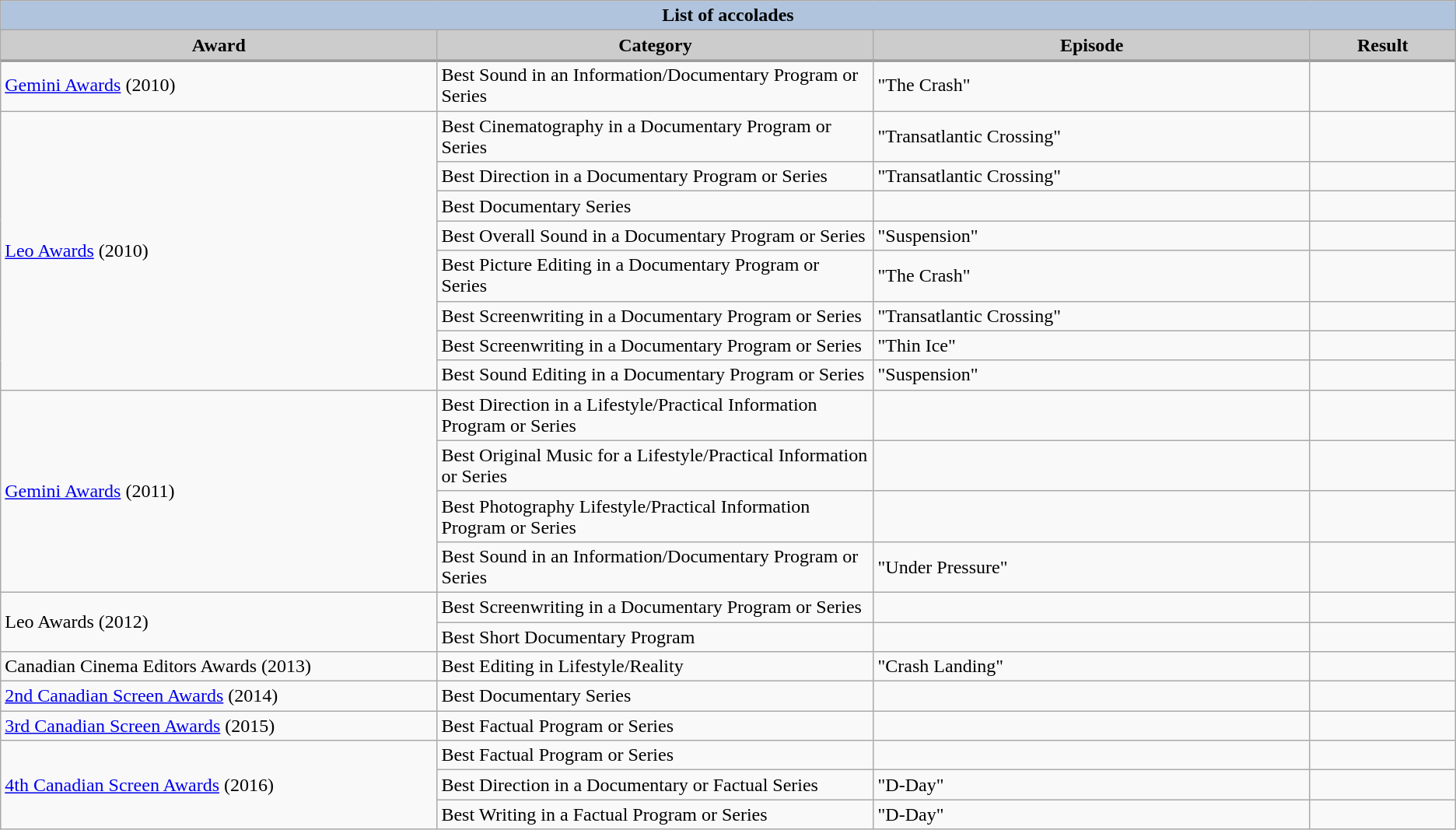<table class="wikitable">
<tr style="text-align:center;">
<th colspan=4 style="background:#B0C4DE;">List of accolades</th>
</tr>
<tr style="text-align:center;">
<th style="background:#ccc;" width="30%">Award</th>
<th style="background:#ccc;" width="30%">Category</th>
<th style="background:#ccc;" width="30%">Episode</th>
<th style="background:#ccc;" width="10%">Result</th>
</tr>
<tr style="border-top:2px solid gray;">
</tr>
<tr>
<td><a href='#'>Gemini Awards</a> (2010)</td>
<td>Best Sound in an Information/Documentary Program or Series</td>
<td>"The Crash"</td>
<td></td>
</tr>
<tr>
<td rowspan=8><a href='#'>Leo Awards</a> (2010)</td>
<td>Best Cinematography in a Documentary Program or Series</td>
<td>"Transatlantic Crossing"</td>
<td></td>
</tr>
<tr>
<td>Best Direction in a Documentary Program or Series</td>
<td>"Transatlantic Crossing"</td>
<td></td>
</tr>
<tr>
<td>Best Documentary Series</td>
<td></td>
<td></td>
</tr>
<tr>
<td>Best Overall Sound in a Documentary Program or Series</td>
<td>"Suspension"</td>
<td></td>
</tr>
<tr>
<td>Best Picture Editing in a Documentary Program or Series</td>
<td>"The Crash"</td>
<td></td>
</tr>
<tr>
<td>Best Screenwriting in a Documentary Program or Series</td>
<td>"Transatlantic Crossing"</td>
<td></td>
</tr>
<tr>
<td>Best Screenwriting in a Documentary Program or Series</td>
<td>"Thin Ice"</td>
<td></td>
</tr>
<tr>
<td>Best Sound Editing in a Documentary Program or Series</td>
<td>"Suspension"</td>
<td></td>
</tr>
<tr>
<td rowspan=4><a href='#'>Gemini Awards</a> (2011)</td>
<td>Best Direction in a Lifestyle/Practical Information Program or Series</td>
<td></td>
<td></td>
</tr>
<tr>
<td>Best Original Music for a Lifestyle/Practical Information or Series</td>
<td></td>
<td></td>
</tr>
<tr>
<td>Best Photography Lifestyle/Practical Information Program or Series</td>
<td></td>
<td></td>
</tr>
<tr>
<td>Best Sound in an Information/Documentary Program or Series</td>
<td>"Under Pressure"</td>
<td></td>
</tr>
<tr>
<td rowspan=2>Leo Awards (2012)</td>
<td>Best Screenwriting in a Documentary Program or Series</td>
<td></td>
<td></td>
</tr>
<tr>
<td>Best Short Documentary Program</td>
<td></td>
<td></td>
</tr>
<tr>
<td>Canadian Cinema Editors Awards (2013)</td>
<td>Best Editing in Lifestyle/Reality</td>
<td>"Crash Landing"</td>
<td></td>
</tr>
<tr>
<td><a href='#'>2nd Canadian Screen Awards</a> (2014)</td>
<td>Best Documentary Series</td>
<td></td>
<td></td>
</tr>
<tr>
<td><a href='#'>3rd Canadian Screen Awards</a> (2015)</td>
<td>Best Factual Program or Series</td>
<td></td>
<td></td>
</tr>
<tr>
<td rowspan=3><a href='#'>4th Canadian Screen Awards</a> (2016)</td>
<td>Best Factual Program or Series</td>
<td></td>
<td></td>
</tr>
<tr>
<td>Best Direction in a Documentary or Factual Series</td>
<td>"D-Day"</td>
<td></td>
</tr>
<tr>
<td>Best Writing in a Factual Program or Series</td>
<td>"D-Day"</td>
<td></td>
</tr>
</table>
